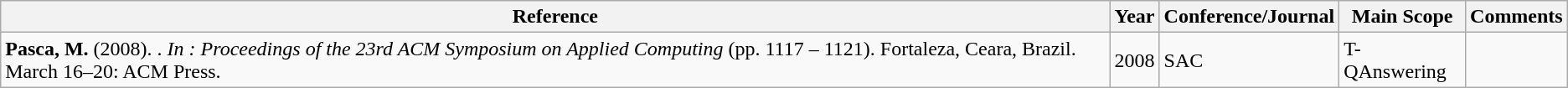<table class="wikitable sortable">
<tr>
<th>Reference</th>
<th>Year</th>
<th>Conference/Journal</th>
<th>Main Scope</th>
<th>Comments</th>
</tr>
<tr>
<td><strong>Pasca, M.</strong> (2008). . <em>In : Proceedings of the 23rd ACM Symposium on Applied Computing</em> (pp. 1117 – 1121). Fortaleza, Ceara, Brazil. March 16–20: ACM Press.</td>
<td>2008</td>
<td>SAC</td>
<td>T-QAnswering</td>
<td></td>
</tr>
</table>
